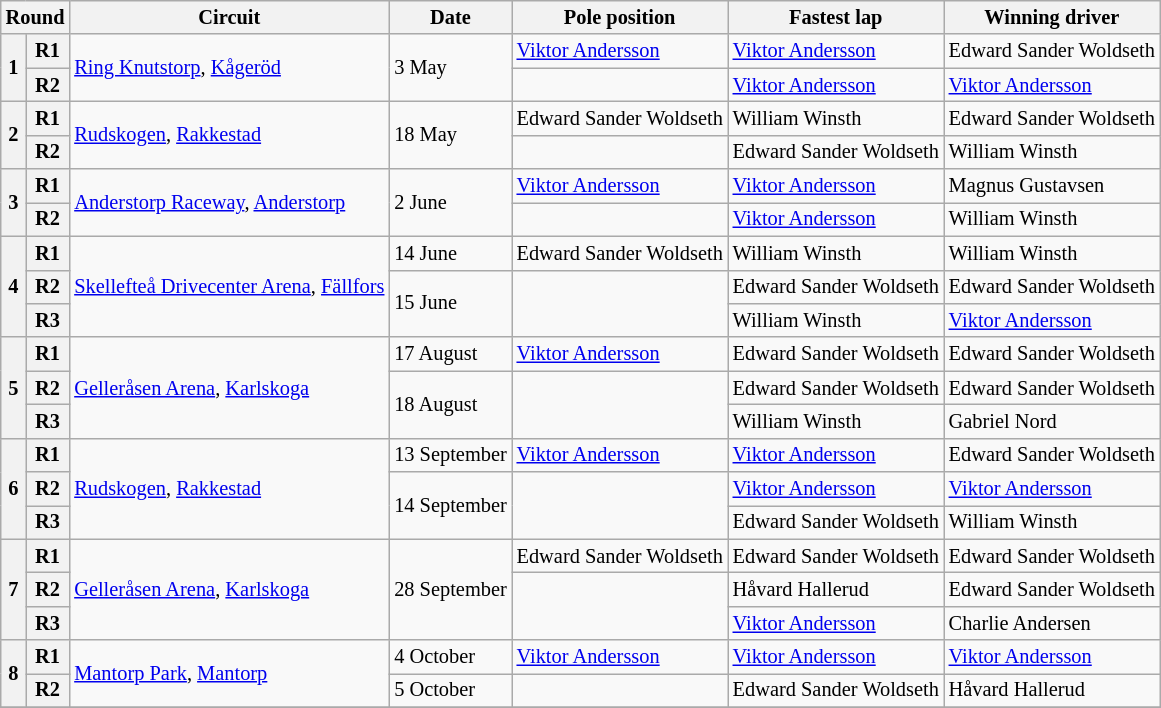<table class="wikitable" style="font-size: 85%">
<tr>
<th colspan=2>Round</th>
<th>Circuit</th>
<th>Date</th>
<th>Pole position</th>
<th>Fastest lap</th>
<th>Winning driver</th>
</tr>
<tr>
<th rowspan=2>1</th>
<th>R1</th>
<td rowspan=2> <a href='#'>Ring Knutstorp</a>, <a href='#'>Kågeröd</a></td>
<td rowspan=2>3 May</td>
<td> <a href='#'>Viktor Andersson</a></td>
<td> <a href='#'>Viktor Andersson</a></td>
<td> Edward Sander Woldseth</td>
</tr>
<tr>
<th>R2</th>
<td></td>
<td> <a href='#'>Viktor Andersson</a></td>
<td> <a href='#'>Viktor Andersson</a></td>
</tr>
<tr>
<th rowspan=2>2</th>
<th>R1</th>
<td rowspan=2> <a href='#'>Rudskogen</a>, <a href='#'>Rakkestad</a></td>
<td rowspan=2>18 May</td>
<td> Edward Sander Woldseth</td>
<td> William Winsth</td>
<td> Edward Sander Woldseth</td>
</tr>
<tr>
<th>R2</th>
<td></td>
<td> Edward Sander Woldseth</td>
<td> William Winsth</td>
</tr>
<tr>
<th rowspan=2>3</th>
<th>R1</th>
<td rowspan=2> <a href='#'>Anderstorp Raceway</a>, <a href='#'>Anderstorp</a></td>
<td rowspan=2>2 June</td>
<td> <a href='#'>Viktor Andersson</a></td>
<td> <a href='#'>Viktor Andersson</a></td>
<td> Magnus Gustavsen</td>
</tr>
<tr>
<th>R2</th>
<td></td>
<td> <a href='#'>Viktor Andersson</a></td>
<td> William Winsth</td>
</tr>
<tr>
<th rowspan=3>4</th>
<th>R1</th>
<td rowspan=3> <a href='#'>Skellefteå Drivecenter Arena</a>, <a href='#'>Fällfors</a></td>
<td rowspan=1>14 June</td>
<td> Edward Sander Woldseth</td>
<td> William Winsth</td>
<td> William Winsth</td>
</tr>
<tr>
<th>R2</th>
<td rowspan=2>15 June</td>
<td rowspan=2></td>
<td> Edward Sander Woldseth</td>
<td> Edward Sander Woldseth</td>
</tr>
<tr>
<th>R3</th>
<td> William Winsth</td>
<td> <a href='#'>Viktor Andersson</a></td>
</tr>
<tr>
<th rowspan=3>5</th>
<th>R1</th>
<td rowspan=3> <a href='#'>Gelleråsen Arena</a>, <a href='#'>Karlskoga</a></td>
<td rowspan=1>17 August</td>
<td> <a href='#'>Viktor Andersson</a></td>
<td> Edward Sander Woldseth</td>
<td> Edward Sander Woldseth</td>
</tr>
<tr>
<th>R2</th>
<td rowspan=2>18 August</td>
<td rowspan=2></td>
<td> Edward Sander Woldseth</td>
<td> Edward Sander Woldseth</td>
</tr>
<tr>
<th>R3</th>
<td> William Winsth</td>
<td> Gabriel Nord</td>
</tr>
<tr>
<th rowspan=3>6</th>
<th>R1</th>
<td rowspan=3> <a href='#'>Rudskogen</a>, <a href='#'>Rakkestad</a></td>
<td rowspan=1>13 September</td>
<td> <a href='#'>Viktor Andersson</a></td>
<td> <a href='#'>Viktor Andersson</a></td>
<td> Edward Sander Woldseth</td>
</tr>
<tr>
<th>R2</th>
<td rowspan=2>14 September</td>
<td rowspan=2></td>
<td> <a href='#'>Viktor Andersson</a></td>
<td> <a href='#'>Viktor Andersson</a></td>
</tr>
<tr>
<th>R3</th>
<td> Edward Sander Woldseth</td>
<td> William Winsth</td>
</tr>
<tr>
<th rowspan=3>7</th>
<th>R1</th>
<td rowspan=3> <a href='#'>Gelleråsen Arena</a>, <a href='#'>Karlskoga</a></td>
<td rowspan=3>28 September</td>
<td> Edward Sander Woldseth</td>
<td> Edward Sander Woldseth</td>
<td> Edward Sander Woldseth</td>
</tr>
<tr>
<th>R2</th>
<td rowspan=2></td>
<td> Håvard Hallerud</td>
<td> Edward Sander Woldseth</td>
</tr>
<tr>
<th>R3</th>
<td> <a href='#'>Viktor Andersson</a></td>
<td> Charlie Andersen</td>
</tr>
<tr>
<th rowspan=2>8</th>
<th>R1</th>
<td rowspan=2> <a href='#'>Mantorp Park</a>, <a href='#'>Mantorp</a></td>
<td rowspan=1>4 October</td>
<td> <a href='#'>Viktor Andersson</a></td>
<td> <a href='#'>Viktor Andersson</a></td>
<td> <a href='#'>Viktor Andersson</a></td>
</tr>
<tr>
<th>R2</th>
<td rowspan=1>5 October</td>
<td></td>
<td> Edward Sander Woldseth</td>
<td> Håvard Hallerud</td>
</tr>
<tr>
</tr>
</table>
